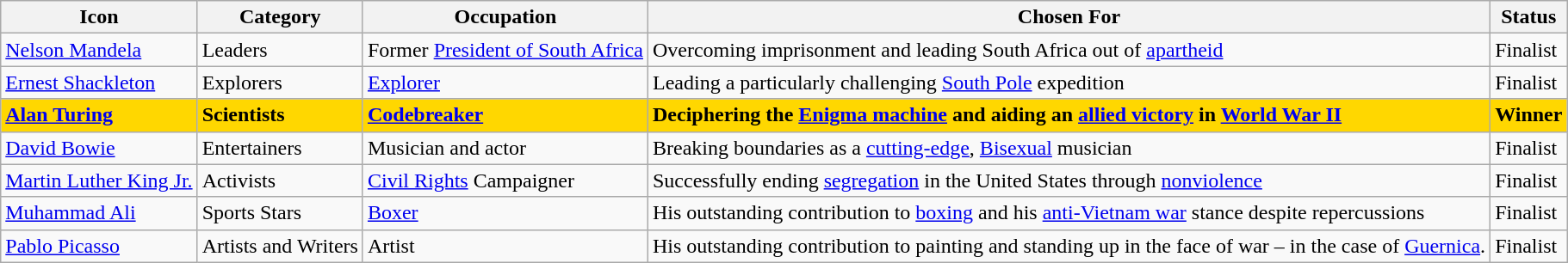<table class="wikitable">
<tr>
<th>Icon</th>
<th>Category</th>
<th>Occupation</th>
<th>Chosen For</th>
<th>Status</th>
</tr>
<tr>
<td><a href='#'>Nelson Mandela</a></td>
<td>Leaders</td>
<td>Former <a href='#'>President of South Africa</a></td>
<td>Overcoming imprisonment and leading South Africa out of <a href='#'>apartheid</a></td>
<td>Finalist</td>
</tr>
<tr>
<td><a href='#'>Ernest Shackleton</a></td>
<td>Explorers</td>
<td><a href='#'>Explorer</a></td>
<td>Leading a particularly challenging <a href='#'>South Pole</a> expedition</td>
<td>Finalist</td>
</tr>
<tr bgcolor="gold">
<td><strong><a href='#'>Alan Turing</a></strong></td>
<td><strong>Scientists</strong></td>
<td><strong><a href='#'>Codebreaker</a></strong></td>
<td><strong>Deciphering the <a href='#'>Enigma machine</a> and aiding an <a href='#'>allied victory</a> in <a href='#'>World War II</a></strong></td>
<td><strong>Winner</strong></td>
</tr>
<tr>
<td><a href='#'>David Bowie</a></td>
<td>Entertainers</td>
<td>Musician and actor</td>
<td>Breaking boundaries as a <a href='#'>cutting-edge</a>, <a href='#'>Bisexual</a> musician</td>
<td>Finalist</td>
</tr>
<tr>
<td><a href='#'>Martin Luther King Jr.</a></td>
<td>Activists</td>
<td><a href='#'>Civil Rights</a> Campaigner</td>
<td>Successfully ending <a href='#'>segregation</a> in the United States through <a href='#'>nonviolence</a></td>
<td>Finalist</td>
</tr>
<tr>
<td><a href='#'>Muhammad Ali</a></td>
<td>Sports Stars</td>
<td><a href='#'>Boxer</a></td>
<td>His outstanding contribution to <a href='#'>boxing</a> and his <a href='#'>anti-Vietnam war</a> stance despite repercussions</td>
<td>Finalist</td>
</tr>
<tr>
<td><a href='#'>Pablo Picasso</a></td>
<td>Artists and Writers</td>
<td>Artist</td>
<td>His outstanding contribution to painting and standing up in the face of war – in the case of <a href='#'>Guernica</a>.</td>
<td>Finalist</td>
</tr>
</table>
